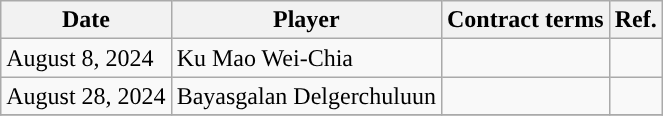<table class="wikitable">
<tr>
<th>Date</th>
<th>Player</th>
<th>Contract terms</th>
<th>Ref.</th>
</tr>
<tr>
<td>August 8, 2024</td>
<td>Ku Mao Wei-Chia</td>
<td></td>
<td></td>
</tr>
<tr>
<td>August 28, 2024</td>
<td>Bayasgalan Delgerchuluun</td>
<td></td>
<td></td>
</tr>
<tr>
</tr>
</table>
